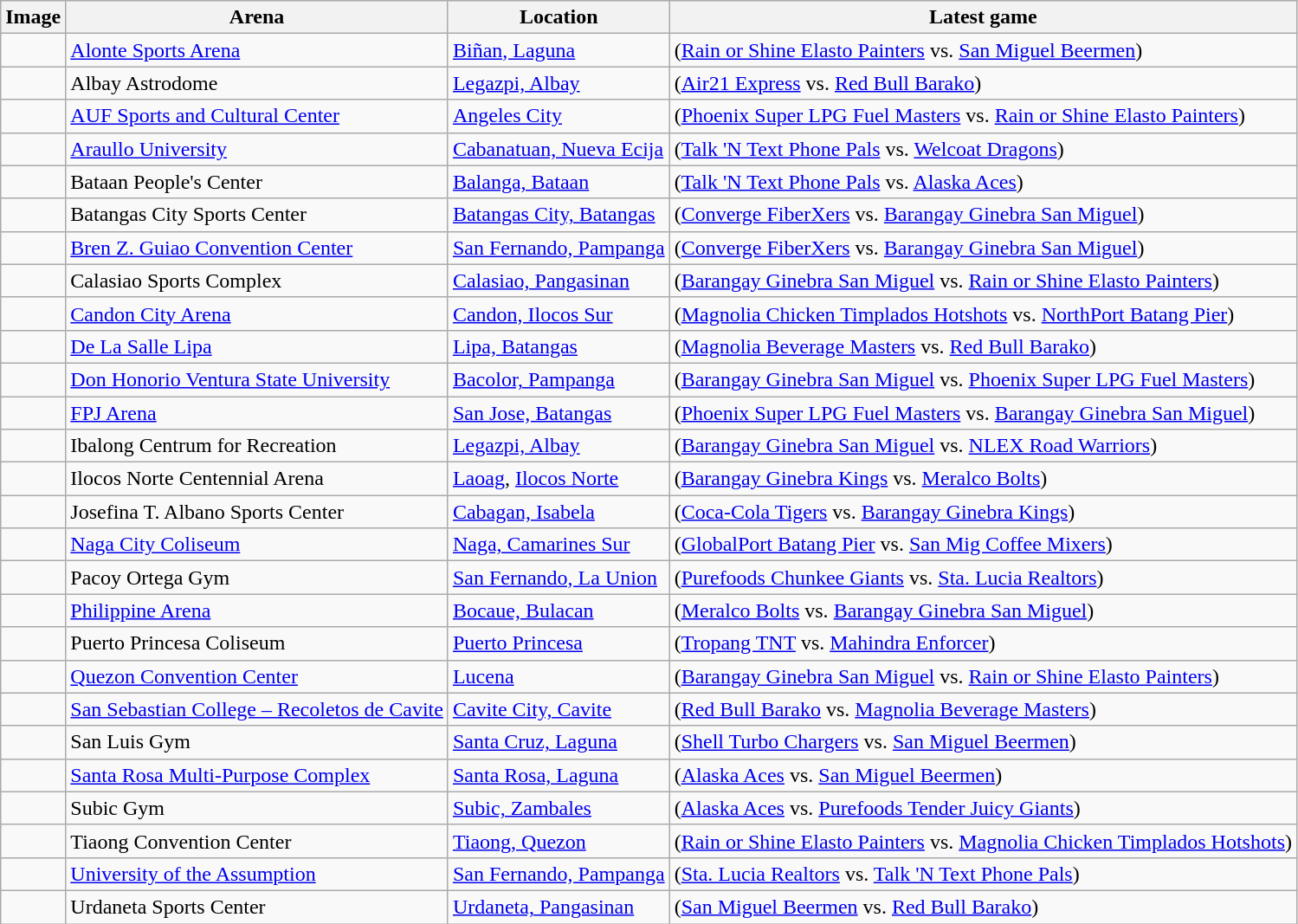<table class="wikitable sortable">
<tr>
<th class="unsortable">Image</th>
<th>Arena</th>
<th>Location</th>
<th>Latest game</th>
</tr>
<tr>
<td></td>
<td><a href='#'>Alonte Sports Arena</a></td>
<td><a href='#'>Biñan, Laguna</a></td>
<td> (<a href='#'>Rain or Shine Elasto Painters</a> vs. <a href='#'>San Miguel Beermen</a>)</td>
</tr>
<tr>
<td></td>
<td>Albay Astrodome</td>
<td><a href='#'>Legazpi, Albay</a></td>
<td> (<a href='#'>Air21 Express</a> vs. <a href='#'>Red Bull Barako</a>)</td>
</tr>
<tr>
<td></td>
<td><a href='#'>AUF Sports and Cultural Center</a></td>
<td><a href='#'>Angeles City</a></td>
<td> (<a href='#'>Phoenix Super LPG Fuel Masters</a> vs. <a href='#'>Rain or Shine Elasto Painters</a>)</td>
</tr>
<tr>
<td></td>
<td><a href='#'>Araullo University</a> <br> </td>
<td><a href='#'>Cabanatuan, Nueva Ecija</a></td>
<td> (<a href='#'>Talk 'N Text Phone Pals</a> vs. <a href='#'>Welcoat Dragons</a>)</td>
</tr>
<tr>
<td></td>
<td>Bataan People's Center</td>
<td><a href='#'>Balanga, Bataan</a></td>
<td> (<a href='#'>Talk 'N Text Phone Pals</a> vs. <a href='#'>Alaska Aces</a>)</td>
</tr>
<tr>
<td></td>
<td>Batangas City Sports Center</td>
<td><a href='#'>Batangas City, Batangas</a></td>
<td> (<a href='#'>Converge FiberXers</a> vs. <a href='#'>Barangay Ginebra San Miguel</a>)</td>
</tr>
<tr>
<td></td>
<td><a href='#'>Bren Z. Guiao Convention Center</a></td>
<td><a href='#'>San Fernando, Pampanga</a></td>
<td> (<a href='#'>Converge FiberXers</a> vs. <a href='#'>Barangay Ginebra San Miguel</a>)</td>
</tr>
<tr>
<td></td>
<td>Calasiao Sports Complex</td>
<td><a href='#'>Calasiao, Pangasinan</a></td>
<td> (<a href='#'>Barangay Ginebra San Miguel</a> vs. <a href='#'>Rain or Shine Elasto Painters</a>)</td>
</tr>
<tr>
<td></td>
<td><a href='#'>Candon City Arena</a></td>
<td><a href='#'>Candon, Ilocos Sur</a></td>
<td> (<a href='#'>Magnolia Chicken Timplados Hotshots</a> vs. <a href='#'>NorthPort Batang Pier</a>)</td>
</tr>
<tr>
<td></td>
<td><a href='#'>De La Salle Lipa</a> <br> </td>
<td><a href='#'>Lipa, Batangas</a></td>
<td> (<a href='#'>Magnolia Beverage Masters</a> vs. <a href='#'>Red Bull Barako</a>)</td>
</tr>
<tr>
<td></td>
<td><a href='#'>Don Honorio Ventura State University</a> <br> </td>
<td><a href='#'>Bacolor, Pampanga</a></td>
<td> (<a href='#'>Barangay Ginebra San Miguel</a> vs. <a href='#'>Phoenix Super LPG Fuel Masters</a>)</td>
</tr>
<tr>
<td></td>
<td><a href='#'>FPJ Arena</a></td>
<td><a href='#'>San Jose, Batangas</a></td>
<td> (<a href='#'>Phoenix Super LPG Fuel Masters</a> vs. <a href='#'>Barangay Ginebra San Miguel</a>)</td>
</tr>
<tr>
<td></td>
<td>Ibalong Centrum for Recreation</td>
<td><a href='#'>Legazpi, Albay</a></td>
<td> (<a href='#'>Barangay Ginebra San Miguel</a> vs. <a href='#'>NLEX Road Warriors</a>)</td>
</tr>
<tr>
<td></td>
<td>Ilocos Norte Centennial Arena</td>
<td><a href='#'>Laoag</a>, <a href='#'>Ilocos Norte</a></td>
<td> (<a href='#'>Barangay Ginebra Kings</a> vs. <a href='#'>Meralco Bolts</a>)</td>
</tr>
<tr>
<td></td>
<td>Josefina T. Albano Sports Center</td>
<td><a href='#'>Cabagan, Isabela</a></td>
<td> (<a href='#'>Coca-Cola Tigers</a> vs. <a href='#'>Barangay Ginebra Kings</a>)</td>
</tr>
<tr>
<td></td>
<td><a href='#'>Naga City Coliseum</a></td>
<td><a href='#'>Naga, Camarines Sur</a></td>
<td> (<a href='#'>GlobalPort Batang Pier</a> vs. <a href='#'>San Mig Coffee Mixers</a>)</td>
</tr>
<tr>
<td></td>
<td>Pacoy Ortega Gym</td>
<td><a href='#'>San Fernando, La Union</a></td>
<td> (<a href='#'>Purefoods Chunkee Giants</a> vs. <a href='#'>Sta. Lucia Realtors</a>)</td>
</tr>
<tr>
<td></td>
<td><a href='#'>Philippine Arena</a></td>
<td><a href='#'>Bocaue, Bulacan</a></td>
<td> (<a href='#'>Meralco Bolts</a> vs. <a href='#'>Barangay Ginebra San Miguel</a>)</td>
</tr>
<tr>
<td></td>
<td>Puerto Princesa Coliseum</td>
<td><a href='#'>Puerto Princesa</a></td>
<td> (<a href='#'>Tropang TNT</a> vs. <a href='#'>Mahindra Enforcer</a>)</td>
</tr>
<tr>
<td></td>
<td><a href='#'>Quezon Convention Center</a></td>
<td><a href='#'>Lucena</a></td>
<td> (<a href='#'>Barangay Ginebra San Miguel</a> vs. <a href='#'>Rain or Shine Elasto Painters</a>)</td>
</tr>
<tr>
<td></td>
<td><a href='#'>San Sebastian College – Recoletos de Cavite</a> <br> </td>
<td><a href='#'>Cavite City, Cavite</a></td>
<td> (<a href='#'>Red Bull Barako</a> vs. <a href='#'>Magnolia Beverage Masters</a>)</td>
</tr>
<tr>
<td></td>
<td>San Luis Gym</td>
<td><a href='#'>Santa Cruz, Laguna</a></td>
<td> (<a href='#'>Shell Turbo Chargers</a> vs. <a href='#'>San Miguel Beermen</a>)</td>
</tr>
<tr>
<td></td>
<td><a href='#'>Santa Rosa Multi-Purpose Complex</a></td>
<td><a href='#'>Santa Rosa, Laguna</a></td>
<td> (<a href='#'>Alaska Aces</a> vs. <a href='#'>San Miguel Beermen</a>)</td>
</tr>
<tr>
<td></td>
<td>Subic Gym</td>
<td><a href='#'>Subic, Zambales</a></td>
<td> (<a href='#'>Alaska Aces</a> vs. <a href='#'>Purefoods Tender Juicy Giants</a>)</td>
</tr>
<tr>
<td></td>
<td>Tiaong Convention Center</td>
<td><a href='#'>Tiaong, Quezon</a></td>
<td> (<a href='#'>Rain or Shine Elasto Painters</a> vs. <a href='#'>Magnolia Chicken Timplados Hotshots</a>)</td>
</tr>
<tr>
<td></td>
<td><a href='#'>University of the Assumption</a> <br> </td>
<td><a href='#'>San Fernando, Pampanga</a></td>
<td> (<a href='#'>Sta. Lucia Realtors</a> vs. <a href='#'>Talk 'N Text Phone Pals</a>)</td>
</tr>
<tr>
<td></td>
<td>Urdaneta Sports Center</td>
<td><a href='#'>Urdaneta, Pangasinan</a></td>
<td> (<a href='#'>San Miguel Beermen</a> vs. <a href='#'>Red Bull Barako</a>)</td>
</tr>
</table>
